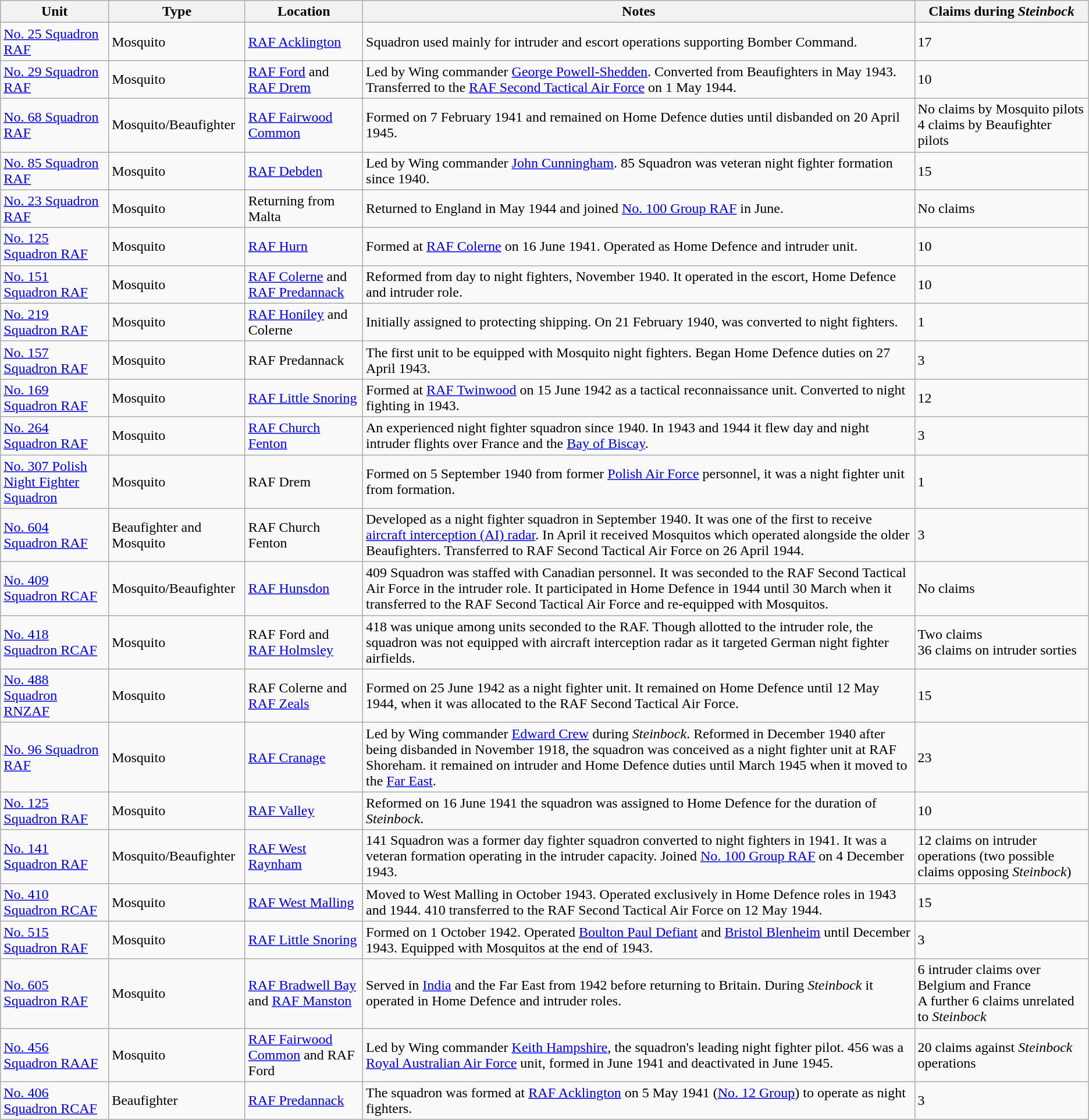<table class="wikitable">
<tr>
<th>Unit</th>
<th>Type</th>
<th>Location</th>
<th>Notes</th>
<th>Claims during <em>Steinbock</em></th>
</tr>
<tr>
<td><a href='#'>No. 25 Squadron RAF</a></td>
<td>Mosquito</td>
<td><a href='#'>RAF Acklington</a></td>
<td>Squadron used mainly for intruder and escort operations supporting Bomber Command.</td>
<td>17</td>
</tr>
<tr>
<td><a href='#'>No. 29 Squadron RAF</a></td>
<td>Mosquito</td>
<td><a href='#'>RAF Ford</a> and <a href='#'>RAF Drem</a></td>
<td>Led by Wing commander <a href='#'>George Powell-Shedden</a>. Converted from Beaufighters in May 1943. Transferred to the <a href='#'>RAF Second Tactical Air Force</a> on 1 May 1944.</td>
<td>10</td>
</tr>
<tr>
<td><a href='#'>No. 68 Squadron RAF</a></td>
<td>Mosquito/Beaufighter</td>
<td><a href='#'>RAF Fairwood Common</a></td>
<td>Formed on 7 February 1941 and remained on Home Defence duties until disbanded on 20 April 1945.</td>
<td>No claims by Mosquito pilots<br>4 claims by Beaufighter pilots</td>
</tr>
<tr>
<td><a href='#'>No. 85 Squadron RAF</a></td>
<td>Mosquito</td>
<td><a href='#'>RAF Debden</a></td>
<td>Led by Wing commander <a href='#'>John Cunningham</a>. 85 Squadron was veteran night fighter formation since 1940.</td>
<td>15</td>
</tr>
<tr>
<td><a href='#'>No. 23 Squadron RAF</a></td>
<td>Mosquito</td>
<td>Returning from Malta</td>
<td>Returned to England in May 1944 and joined <a href='#'>No. 100 Group RAF</a> in June.</td>
<td>No claims</td>
</tr>
<tr>
<td><a href='#'>No. 125 Squadron RAF</a></td>
<td>Mosquito</td>
<td><a href='#'>RAF Hurn</a></td>
<td>Formed at <a href='#'>RAF Colerne</a> on 16 June 1941. Operated as Home Defence and intruder unit.</td>
<td>10</td>
</tr>
<tr>
<td><a href='#'>No. 151 Squadron RAF</a></td>
<td>Mosquito</td>
<td><a href='#'>RAF Colerne</a> and <a href='#'>RAF Predannack</a></td>
<td>Reformed from day to night fighters, November 1940. It operated in the escort, Home Defence and intruder role.</td>
<td>10</td>
</tr>
<tr>
<td><a href='#'>No. 219 Squadron RAF</a></td>
<td>Mosquito</td>
<td><a href='#'>RAF Honiley</a> and Colerne</td>
<td>Initially assigned to protecting shipping. On 21 February 1940, was converted to night fighters.</td>
<td>1</td>
</tr>
<tr>
<td><a href='#'>No. 157 Squadron RAF</a></td>
<td>Mosquito</td>
<td>RAF Predannack</td>
<td>The first unit to be equipped with Mosquito night fighters. Began Home Defence duties on 27 April 1943.</td>
<td>3</td>
</tr>
<tr>
<td><a href='#'>No. 169 Squadron RAF</a></td>
<td>Mosquito</td>
<td><a href='#'>RAF Little Snoring</a></td>
<td>Formed at <a href='#'>RAF Twinwood</a> on 15 June 1942 as a tactical reconnaissance unit. Converted to night fighting in 1943.</td>
<td>12</td>
</tr>
<tr>
<td><a href='#'>No. 264 Squadron RAF</a></td>
<td>Mosquito</td>
<td><a href='#'>RAF Church Fenton</a></td>
<td>An experienced night fighter squadron since 1940. In 1943 and 1944 it flew day and night intruder flights over France and the <a href='#'>Bay of Biscay</a>.</td>
<td>3</td>
</tr>
<tr>
<td><a href='#'>No. 307 Polish Night Fighter Squadron</a></td>
<td>Mosquito</td>
<td>RAF Drem</td>
<td>Formed on 5 September 1940 from former <a href='#'>Polish Air Force</a> personnel, it was a night fighter unit from formation.</td>
<td>1</td>
</tr>
<tr>
<td><a href='#'>No. 604 Squadron RAF</a></td>
<td>Beaufighter and Mosquito</td>
<td>RAF Church Fenton</td>
<td>Developed as a night fighter squadron in September 1940. It was one of the first to receive <a href='#'>aircraft interception (AI) radar</a>. In April it received Mosquitos which operated alongside the older Beaufighters. Transferred to RAF Second Tactical Air Force on 26 April 1944.</td>
<td>3</td>
</tr>
<tr>
<td><a href='#'>No. 409 Squadron RCAF</a></td>
<td>Mosquito/Beaufighter</td>
<td><a href='#'>RAF Hunsdon</a></td>
<td>409 Squadron was staffed with Canadian personnel. It was seconded to the RAF Second Tactical Air Force in the intruder role. It participated in Home Defence in 1944 until 30 March when it transferred to the RAF Second Tactical Air Force and re-equipped with Mosquitos.</td>
<td>No claims</td>
</tr>
<tr>
<td><a href='#'>No. 418 Squadron RCAF</a></td>
<td>Mosquito</td>
<td>RAF Ford and <a href='#'>RAF Holmsley</a></td>
<td>418 was unique among units seconded to the RAF. Though allotted to the intruder role, the squadron was not equipped with aircraft interception radar as it targeted German night fighter airfields.</td>
<td>Two claims<br>36 claims on intruder sorties</td>
</tr>
<tr>
<td><a href='#'>No. 488 Squadron RNZAF</a></td>
<td>Mosquito</td>
<td>RAF Colerne and <a href='#'>RAF Zeals</a></td>
<td>Formed on 25 June 1942 as a night fighter unit. It remained on Home Defence until 12 May 1944, when it was allocated to the RAF Second Tactical Air Force.</td>
<td>15</td>
</tr>
<tr>
<td><a href='#'>No. 96 Squadron RAF</a></td>
<td>Mosquito</td>
<td><a href='#'>RAF Cranage</a></td>
<td>Led by Wing commander <a href='#'>Edward Crew</a> during <em>Steinbock</em>. Reformed in December 1940 after being disbanded in November 1918, the squadron was conceived as a night fighter unit at RAF Shoreham. it remained on intruder and Home Defence duties until March 1945 when it moved to the <a href='#'>Far East</a>.</td>
<td>23</td>
</tr>
<tr>
<td><a href='#'>No. 125 Squadron RAF</a></td>
<td>Mosquito</td>
<td><a href='#'>RAF Valley</a></td>
<td>Reformed on 16 June 1941 the squadron was assigned to Home Defence for the duration of <em>Steinbock</em>.</td>
<td>10</td>
</tr>
<tr>
<td><a href='#'>No. 141 Squadron RAF</a></td>
<td>Mosquito/Beaufighter</td>
<td><a href='#'>RAF West Raynham</a></td>
<td>141 Squadron was a former day fighter squadron converted to night fighters in 1941. It was a veteran formation operating in the intruder capacity. Joined <a href='#'>No. 100 Group RAF</a> on 4 December 1943.</td>
<td>12 claims on intruder operations (two possible claims opposing <em>Steinbock</em>)</td>
</tr>
<tr>
<td><a href='#'>No. 410 Squadron RCAF</a></td>
<td>Mosquito</td>
<td><a href='#'>RAF West Malling</a></td>
<td>Moved to West Malling in October 1943. Operated exclusively in Home Defence roles in 1943 and 1944. 410 transferred to the RAF Second Tactical Air Force on 12 May 1944.</td>
<td>15</td>
</tr>
<tr>
<td><a href='#'>No. 515 Squadron RAF</a></td>
<td>Mosquito</td>
<td><a href='#'>RAF Little Snoring</a></td>
<td>Formed on 1 October 1942. Operated <a href='#'>Boulton Paul Defiant</a> and <a href='#'>Bristol Blenheim</a> until December 1943. Equipped with Mosquitos at the end of 1943.</td>
<td>3</td>
</tr>
<tr>
<td><a href='#'>No. 605 Squadron RAF</a></td>
<td>Mosquito</td>
<td><a href='#'>RAF Bradwell Bay</a> and <a href='#'>RAF Manston</a></td>
<td>Served in <a href='#'>India</a> and the Far East from 1942 before returning to Britain. During <em>Steinbock</em> it operated in Home Defence and intruder roles.</td>
<td>6 intruder claims over Belgium and France<br>A further 6 claims unrelated to <em>Steinbock</em></td>
</tr>
<tr>
<td><a href='#'>No. 456 Squadron RAAF</a></td>
<td>Mosquito</td>
<td><a href='#'>RAF Fairwood Common</a> and RAF Ford</td>
<td>Led by Wing commander <a href='#'>Keith Hampshire</a>, the squadron's leading night fighter pilot. 456 was a <a href='#'>Royal Australian Air Force</a> unit, formed in June 1941 and deactivated in June 1945.</td>
<td>20 claims against <em>Steinbock</em> operations</td>
</tr>
<tr>
<td><a href='#'>No. 406 Squadron RCAF</a></td>
<td>Beaufighter</td>
<td><a href='#'>RAF Predannack</a></td>
<td>The squadron was formed at <a href='#'>RAF Acklington</a> on 5 May 1941 (<a href='#'>No. 12 Group</a>) to operate as night fighters.</td>
<td>3</td>
</tr>
</table>
